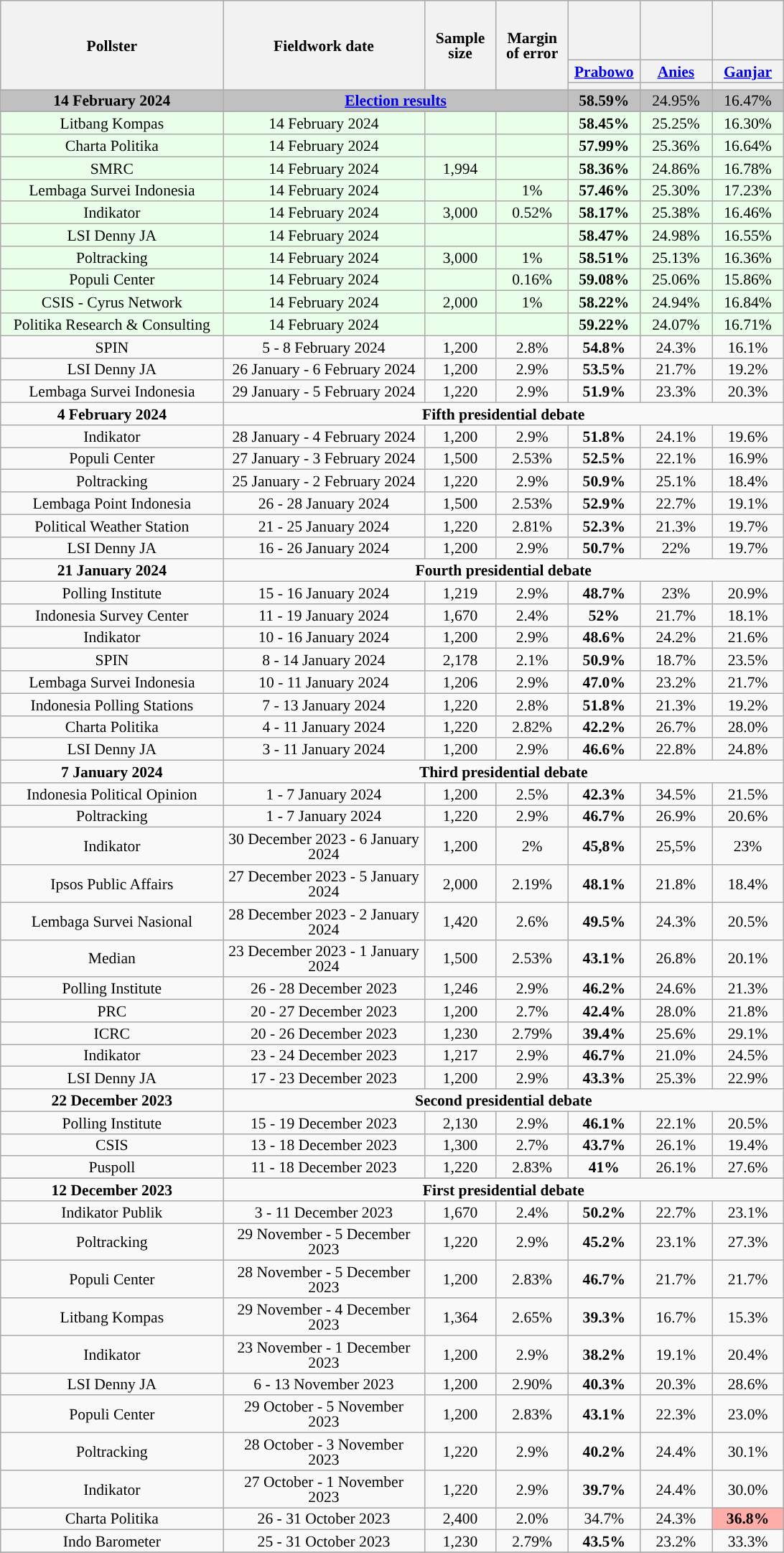<table class="wikitable" style="text-align:center; font-size:90%; line-height:14px;">
<tr style="height:55px; background-color:#E9E9E9">
<th rowspan="3" style="width:200px;">Pollster</th>
<th rowspan="3" style="width:180px;">Fieldwork date</th>
<th rowspan="3" style="width:60px;">Sample size</th>
<th rowspan="3" style="width:60px;">Margin of error</th>
<th style="width:60px;"></th>
<th style="width:60px;"></th>
<th style="width:60px;"></th>
</tr>
<tr>
<th><a href='#'>Prabowo</a> <br></th>
<th><a href='#'>Anies</a> <br></th>
<th><a href='#'>Ganjar</a> <br></th>
</tr>
<tr>
<th class="unsortable" style="color:inherit;background:"></th>
<th class="unsortable" style="color:inherit;background:"></th>
<th class="unsortable" style="color:inherit;background:"></th>
</tr>
<tr style=background:silver>
<td><strong>14 February 2024</strong></td>
<td colspan="3"><strong><a href='#'>Election results</a></strong></td>
<td style="background-color:#"><strong>58.59%</strong></td>
<td>24.95%</td>
<td>16.47%</td>
</tr>
<tr>
</tr>
<tr style="background:#EAFFEA"|>
<td>Litbang Kompas</td>
<td>14 February 2024</td>
<td></td>
<td></td>
<td style="background-color:#"><strong>58.45%</strong></td>
<td>25.25%</td>
<td>16.30%</td>
</tr>
<tr style="background:#EAFFEA"|>
<td>Charta Politika</td>
<td>14 February 2024</td>
<td></td>
<td></td>
<td style="background-color:#"><strong>57.99%</strong></td>
<td>25.36%</td>
<td>16.64%</td>
</tr>
<tr style="background:#EAFFEA"|>
<td>SMRC</td>
<td>14 February 2024</td>
<td>1,994</td>
<td></td>
<td style="background-color:#"><strong>58.36%</strong></td>
<td>24.86%</td>
<td>16.78%</td>
</tr>
<tr style="background:#EAFFEA"|>
<td>Lembaga Survei Indonesia</td>
<td>14 February 2024</td>
<td></td>
<td>1%</td>
<td style="background-color:#"><strong>57.46%</strong></td>
<td>25.30%</td>
<td>17.23%</td>
</tr>
<tr style="background:#EAFFEA"|>
<td>Indikator</td>
<td>14 February 2024</td>
<td>3,000</td>
<td>0.52%</td>
<td style="background-color:#"><strong>58.17%</strong></td>
<td>25.38%</td>
<td>16.46%</td>
</tr>
<tr style="background:#EAFFEA"|>
<td>LSI Denny JA</td>
<td>14 February 2024</td>
<td></td>
<td></td>
<td style="background-color:#"><strong>58.47%</strong></td>
<td>24.98%</td>
<td>16.55%</td>
</tr>
<tr style="background:#EAFFEA"|>
<td>Poltracking</td>
<td>14 February 2024</td>
<td>3,000</td>
<td>1%</td>
<td style="background-color:#"><strong>58.51%</strong></td>
<td>25.13%</td>
<td>16.36%</td>
</tr>
<tr style="background:#EAFFEA"|>
<td>Populi Center</td>
<td>14 February 2024</td>
<td></td>
<td>0.16%</td>
<td style="background-color:#"><strong>59.08%</strong></td>
<td>25.06%</td>
<td>15.86%</td>
</tr>
<tr style="background:#EAFFEA"|>
<td>CSIS - Cyrus Network</td>
<td>14 February 2024</td>
<td>2,000</td>
<td>1%</td>
<td style="background-color:#"><strong>58.22%</strong></td>
<td>24.94%</td>
<td>16.84%</td>
</tr>
<tr style="background:#EAFFEA"|>
<td>Politika Research & Consulting</td>
<td>14 February 2024</td>
<td></td>
<td></td>
<td style="background-color:#"><strong>59.22%</strong></td>
<td>24.07%</td>
<td>16.71%</td>
</tr>
<tr>
<td>SPIN</td>
<td>5 - 8 February 2024</td>
<td>1,200</td>
<td>2.8%</td>
<td style="background-color:#"><strong>54.8%</strong></td>
<td>24.3%</td>
<td>16.1%</td>
</tr>
<tr>
<td>LSI Denny JA</td>
<td>26 January - 6 February 2024</td>
<td>1,200</td>
<td>2.9%</td>
<td style="background-color:#"><strong>53.5%</strong></td>
<td>21.7%</td>
<td>19.2%</td>
</tr>
<tr>
<td>Lembaga Survei Indonesia</td>
<td>29 January - 5 February 2024</td>
<td>1,220</td>
<td>2.9%</td>
<td style="background-color:#"><strong>51.9%</strong></td>
<td>23.3%</td>
<td>20.3%</td>
</tr>
<tr>
<td><strong>4 February 2024</strong></td>
<td colspan="6"><strong>Fifth presidential debate</strong></td>
</tr>
<tr>
<td>Indikator</td>
<td>28 January - 4 February 2024</td>
<td>1,200</td>
<td>2.9%</td>
<td style="background-color:#"><strong>51.8%</strong></td>
<td>24.1%</td>
<td>19.6%</td>
</tr>
<tr>
<td>Populi Center</td>
<td>27 January - 3 February 2024</td>
<td>1,500</td>
<td>2.53%</td>
<td style="background-color:#"><strong>52.5%</strong></td>
<td>22.1%</td>
<td>16.9%</td>
</tr>
<tr>
<td>Poltracking</td>
<td>25 January - 2 February 2024</td>
<td>1,220</td>
<td>2.9%</td>
<td style="background-color:#"><strong>50.9%</strong></td>
<td>25.1%</td>
<td>18.4%</td>
</tr>
<tr>
<td>Lembaga Point Indonesia</td>
<td>26 - 28 January 2024</td>
<td>1,500</td>
<td>2.53%</td>
<td style="background-color:#"><strong>52.9%</strong></td>
<td>22.7%</td>
<td>19.1%</td>
</tr>
<tr>
<td>Political Weather Station</td>
<td>21 - 25 January 2024</td>
<td>1,220</td>
<td>2.81%</td>
<td style="background-color:#"><strong>52.3%</strong></td>
<td>21.3%</td>
<td>19.7%</td>
</tr>
<tr>
<td>LSI Denny JA</td>
<td>16 - 26 January 2024</td>
<td>1,200</td>
<td>2.9%</td>
<td style="background-color:#"><strong>50.7%</strong></td>
<td>22%</td>
<td>19.7%</td>
</tr>
<tr>
<td><strong>21 January 2024</strong></td>
<td colspan="6"><strong>Fourth presidential debate</strong></td>
</tr>
<tr>
<td>Polling Institute</td>
<td>15 - 16 January 2024</td>
<td>1,219</td>
<td>2.9%</td>
<td style="background-color:#"><strong>48.7%</strong></td>
<td>23%</td>
<td>20.9%</td>
</tr>
<tr>
<td>Indonesia Survey Center</td>
<td>11 - 19 January 2024</td>
<td>1,670</td>
<td>2.4%</td>
<td style="background-color:#"><strong>52%</strong></td>
<td>21.7%</td>
<td>18.1%</td>
</tr>
<tr>
<td>Indikator</td>
<td>10 - 16 January 2024</td>
<td>1,200</td>
<td>2.9%</td>
<td style="background-color:#"><strong>48.6%</strong></td>
<td>24.2%</td>
<td>21.6%</td>
</tr>
<tr>
<td>SPIN</td>
<td>8 - 14 January 2024</td>
<td>2,178</td>
<td>2.1%</td>
<td style="background-color:#"><strong>50.9%</strong></td>
<td>18.7%</td>
<td>23.5%</td>
</tr>
<tr>
<td>Lembaga Survei Indonesia</td>
<td>10 - 11 January 2024</td>
<td>1,206</td>
<td>2.9%</td>
<td style="background-color:#"><strong>47.0%</strong></td>
<td>23.2%</td>
<td>21.7%</td>
</tr>
<tr>
<td>Indonesia Polling Stations</td>
<td>7 - 13 January 2024</td>
<td>1,220</td>
<td>2.8%</td>
<td style="background-color:#"><strong>51.8%</strong></td>
<td>21.3%</td>
<td>19.2%</td>
</tr>
<tr>
<td>Charta Politika</td>
<td>4 - 11 January 2024</td>
<td>1,220</td>
<td>2.82%</td>
<td style="background-color:#"><strong>42.2%</strong></td>
<td>26.7%</td>
<td>28.0%</td>
</tr>
<tr>
<td>LSI Denny JA</td>
<td>3 - 11 January 2024</td>
<td>1,200</td>
<td>2.9%</td>
<td style="background-color:#"><strong>46.6%</strong></td>
<td>22.8%</td>
<td>24.8%</td>
</tr>
<tr>
<td><strong>7 January 2024</strong></td>
<td colspan="6"><strong>Third presidential debate</strong></td>
</tr>
<tr>
<td>Indonesia Political Opinion</td>
<td>1 - 7 January 2024</td>
<td>1,200</td>
<td>2.5%</td>
<td style="background-color:#"><strong>42.3%</strong></td>
<td>34.5%</td>
<td>21.5%</td>
</tr>
<tr>
<td>Poltracking</td>
<td>1 - 7 January 2024</td>
<td>1,220</td>
<td>2.9%</td>
<td style="background-color:#"><strong>46.7%</strong></td>
<td>26.9%</td>
<td>20.6%</td>
</tr>
<tr>
<td>Indikator</td>
<td>30 December 2023 - 6 January 2024</td>
<td>1,200</td>
<td>2%</td>
<td style="background-color:#"><strong>45,8%</strong></td>
<td>25,5%</td>
<td>23%</td>
</tr>
<tr>
<td>Ipsos Public Affairs</td>
<td>27 December 2023 - 5 January 2024</td>
<td>2,000</td>
<td>2.19%</td>
<td style="background-color:#"><strong>48.1%</strong></td>
<td>21.8%</td>
<td>18.4%</td>
</tr>
<tr>
<td>Lembaga Survei Nasional</td>
<td>28 December 2023 - 2 January 2024</td>
<td>1,420</td>
<td>2.6%</td>
<td style="background-color:#"><strong>49.5%</strong></td>
<td>24.3%</td>
<td>20.5%</td>
</tr>
<tr>
<td>Median</td>
<td>23 December 2023 - 1 January 2024</td>
<td>1,500</td>
<td>2.53%</td>
<td style="background-color:#"><strong>43.1%</strong></td>
<td>26.8%</td>
<td>20.1%</td>
</tr>
<tr>
<td>Polling Institute</td>
<td>26 - 28 December 2023</td>
<td>1,246</td>
<td>2.9%</td>
<td style="background-color:#"><strong>46.2%</strong></td>
<td>24.6%</td>
<td>21.3%</td>
</tr>
<tr>
<td>PRC</td>
<td>20 - 27 December 2023</td>
<td>1,200</td>
<td>2.7%</td>
<td style="background-color:#"><strong>42.4%</strong> </td>
<td>28.0% </td>
<td>21.8% </td>
</tr>
<tr>
<td>ICRC</td>
<td>20 - 26 December 2023</td>
<td>1,230</td>
<td>2.79%</td>
<td style="background-color:#"><strong>39.4%</strong></td>
<td>25.6%</td>
<td>29.1%</td>
</tr>
<tr>
<td>Indikator</td>
<td>23 - 24 December 2023</td>
<td>1,217</td>
<td>2.9%</td>
<td style="background-color:#"><strong>46.7%</strong></td>
<td>21.0%</td>
<td>24.5%</td>
</tr>
<tr>
<td>LSI Denny JA</td>
<td>17 - 23 December 2023</td>
<td>1,200</td>
<td>2.9%</td>
<td style="background-color:#"><strong>43.3%</strong></td>
<td>25.3%</td>
<td>22.9%</td>
</tr>
<tr>
<td><strong>22 December 2023</strong></td>
<td colspan="6"><strong>Second presidential debate</strong></td>
</tr>
<tr>
<td>Polling Institute</td>
<td>15 - 19 December 2023</td>
<td>2,130</td>
<td>2.9%</td>
<td style="background-color:#"><strong>46.1%</strong></td>
<td>22.1%</td>
<td>20.5%</td>
</tr>
<tr>
<td>CSIS</td>
<td>13 - 18 December 2023</td>
<td>1,300</td>
<td>2.7%</td>
<td style="background-color:#"><strong>43.7%</strong></td>
<td>26.1%</td>
<td>19.4%</td>
</tr>
<tr>
<td>Puspoll</td>
<td>11 - 18 December 2023</td>
<td>1,220</td>
<td>2.83%</td>
<td style="background-color:#"><strong>41%</strong></td>
<td>26.1%</td>
<td>27.6%</td>
</tr>
<tr>
</tr>
<tr>
<td><strong>12 December 2023</strong></td>
<td colspan="6"><strong>First presidential debate</strong></td>
</tr>
<tr>
<td>Indikator Publik</td>
<td>3 - 11 December 2023</td>
<td>1,670</td>
<td>2.4%</td>
<td style="background-color:#"><strong>50.2%</strong></td>
<td>22.7%</td>
<td>23.1%</td>
</tr>
<tr>
<td>Poltracking</td>
<td>29 November - 5 December  2023</td>
<td>1,220</td>
<td>2.9%</td>
<td style="background-color:#"><strong>45.2%</strong></td>
<td>23.1%</td>
<td>27.3%</td>
</tr>
<tr>
<td>Populi Center</td>
<td>28 November - 5 December 2023</td>
<td>1,200</td>
<td>2.83%</td>
<td style="background-color:#"><strong>46.7%</strong></td>
<td>21.7%</td>
<td>21.7%</td>
</tr>
<tr>
<td>Litbang Kompas</td>
<td>29 November - 4 December 2023</td>
<td>1,364</td>
<td>2.65%</td>
<td style="background-color:#"><strong>39.3%</strong> </td>
<td>16.7% </td>
<td>15.3% </td>
</tr>
<tr>
<td>Indikator</td>
<td>23 November - 1 December 2023</td>
<td>1,200</td>
<td>2.9%</td>
<td style="background-color:#"><strong>38.2%</strong> </td>
<td>19.1% </td>
<td>20.4% </td>
</tr>
<tr>
<td>LSI Denny JA</td>
<td>6 - 13 November 2023</td>
<td>1,200</td>
<td>2.90%</td>
<td style="background-color:#"><strong>40.3%</strong> </td>
<td>20.3% </td>
<td>28.6% </td>
</tr>
<tr>
<td>Populi Center</td>
<td>29 October - 5 November 2023</td>
<td>1,200</td>
<td>2.83%</td>
<td style="background-color:#"><strong>43.1%</strong> </td>
<td>22.3% </td>
<td>23.0% </td>
</tr>
<tr>
<td>Poltracking</td>
<td>28 October - 3 November 2023</td>
<td>1,220</td>
<td>2.9%</td>
<td style="background-color:#"><strong>40.2%</strong> </td>
<td>24.4% </td>
<td>30.1% </td>
</tr>
<tr>
<td>Indikator</td>
<td>27 October - 1 November 2023</td>
<td>1,220</td>
<td>2.9%</td>
<td style="background-color:#"><strong>39.7%</strong> </td>
<td>24.4% </td>
<td>30.0% </td>
</tr>
<tr>
<td>Charta Politika</td>
<td>26 - 31 October 2023</td>
<td>2,400</td>
<td>2.0%</td>
<td>34.7% </td>
<td>24.3% </td>
<td style="background-color:#FFADA8;"><strong>36.8%</strong> </td>
</tr>
<tr>
<td>Indo Barometer</td>
<td>25 - 31 October 2023</td>
<td>1,230</td>
<td>2.79%</td>
<td style="background-color:#"><strong>43.5%</strong> </td>
<td>23.2% </td>
<td>33.3% </td>
</tr>
<tr>
</tr>
</table>
